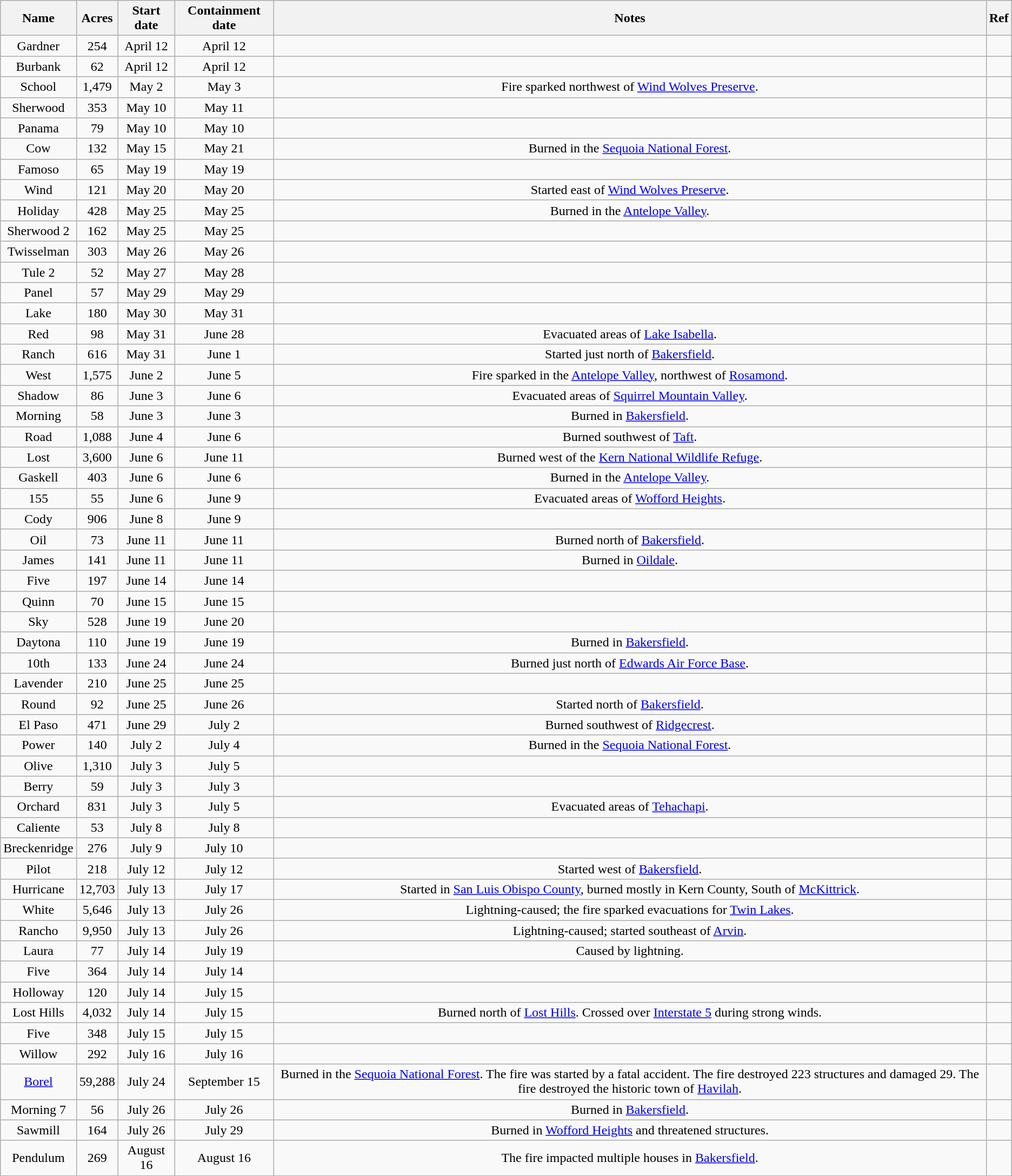<table class="wikitable sortable mw-collapsible" style="text-align:center;">
<tr>
<th>Name</th>
<th>Acres</th>
<th>Start date</th>
<th>Containment date</th>
<th>Notes</th>
<th class="unsortable">Ref</th>
</tr>
<tr>
<td>Gardner</td>
<td>254</td>
<td>April 12</td>
<td>April 12</td>
<td></td>
<td></td>
</tr>
<tr>
<td>Burbank</td>
<td>62</td>
<td>April 12</td>
<td>April 12</td>
<td></td>
<td></td>
</tr>
<tr>
<td>School</td>
<td>1,479</td>
<td>May 2</td>
<td>May 3</td>
<td>Fire sparked northwest of <a href='#'>Wind Wolves Preserve</a>.</td>
<td></td>
</tr>
<tr>
<td>Sherwood</td>
<td>353</td>
<td>May 10</td>
<td>May 11</td>
<td></td>
<td></td>
</tr>
<tr>
<td>Panama</td>
<td>79</td>
<td>May 10</td>
<td>May 10</td>
<td></td>
<td></td>
</tr>
<tr>
<td>Cow</td>
<td>132</td>
<td>May 15</td>
<td>May 21</td>
<td>Burned in the <a href='#'>Sequoia National Forest</a>.</td>
<td></td>
</tr>
<tr>
<td>Famoso</td>
<td>65</td>
<td>May 19</td>
<td>May 19</td>
<td></td>
<td></td>
</tr>
<tr>
<td>Wind</td>
<td>121</td>
<td>May 20</td>
<td>May 20</td>
<td>Started east of <a href='#'>Wind Wolves Preserve</a>.</td>
<td></td>
</tr>
<tr>
<td>Holiday</td>
<td>428</td>
<td>May 25</td>
<td>May 25</td>
<td>Burned in the <a href='#'>Antelope Valley</a>.</td>
<td></td>
</tr>
<tr>
<td>Sherwood 2</td>
<td>162</td>
<td>May 25</td>
<td>May 25</td>
<td></td>
<td></td>
</tr>
<tr>
<td>Twisselman</td>
<td>303</td>
<td>May 26</td>
<td>May 26</td>
<td></td>
<td></td>
</tr>
<tr>
<td>Tule 2</td>
<td>52</td>
<td>May 27</td>
<td>May 28</td>
<td></td>
<td></td>
</tr>
<tr>
<td>Panel</td>
<td>57</td>
<td>May 29</td>
<td>May 29</td>
<td></td>
<td></td>
</tr>
<tr>
<td>Lake</td>
<td>180</td>
<td>May 30</td>
<td>May 31</td>
<td></td>
<td></td>
</tr>
<tr>
<td>Red</td>
<td>98</td>
<td>May 31</td>
<td>June 28</td>
<td>Evacuated areas of <a href='#'>Lake Isabella</a>.</td>
<td></td>
</tr>
<tr>
<td>Ranch</td>
<td>616</td>
<td>May 31</td>
<td>June 1</td>
<td>Started just north of <a href='#'>Bakersfield</a>.</td>
<td></td>
</tr>
<tr>
<td>West</td>
<td>1,575</td>
<td>June 2</td>
<td>June 5</td>
<td>Fire sparked in the <a href='#'>Antelope Valley</a>, northwest of <a href='#'>Rosamond</a>.</td>
<td></td>
</tr>
<tr>
<td>Shadow</td>
<td>86</td>
<td>June 3</td>
<td>June 6</td>
<td>Evacuated areas of <a href='#'>Squirrel Mountain Valley</a>.</td>
<td></td>
</tr>
<tr>
<td>Morning</td>
<td>58</td>
<td>June 3</td>
<td>June 3</td>
<td>Burned in <a href='#'>Bakersfield</a>.</td>
<td></td>
</tr>
<tr>
<td>Road</td>
<td>1,088</td>
<td>June 4</td>
<td>June 6</td>
<td>Burned southwest of <a href='#'>Taft</a>.</td>
<td></td>
</tr>
<tr>
<td>Lost</td>
<td>3,600</td>
<td>June 6</td>
<td>June 11</td>
<td>Burned west of the <a href='#'>Kern National Wildlife Refuge</a>.</td>
<td></td>
</tr>
<tr>
<td>Gaskell</td>
<td>403</td>
<td>June 6</td>
<td>June 6</td>
<td>Burned in the <a href='#'>Antelope Valley</a>.</td>
<td></td>
</tr>
<tr>
<td>155</td>
<td>55</td>
<td>June 6</td>
<td>June 9</td>
<td>Evacuated areas of <a href='#'>Wofford Heights</a>.</td>
<td></td>
</tr>
<tr>
<td>Cody</td>
<td>906</td>
<td>June 8</td>
<td>June 9</td>
<td></td>
<td></td>
</tr>
<tr>
<td>Oil</td>
<td>73</td>
<td>June 11</td>
<td>June 11</td>
<td>Burned north of <a href='#'>Bakersfield</a>.</td>
<td></td>
</tr>
<tr>
<td>James</td>
<td>141</td>
<td>June 11</td>
<td>June 11</td>
<td>Burned in <a href='#'>Oildale</a>.</td>
<td></td>
</tr>
<tr>
<td>Five</td>
<td>197</td>
<td>June 14</td>
<td>June 14</td>
<td></td>
<td></td>
</tr>
<tr>
<td>Quinn</td>
<td>70</td>
<td>June 15</td>
<td>June 15</td>
<td></td>
<td></td>
</tr>
<tr>
<td>Sky</td>
<td>528</td>
<td>June 19</td>
<td>June 20</td>
<td></td>
<td></td>
</tr>
<tr>
<td>Daytona</td>
<td>110</td>
<td>June 19</td>
<td>June 19</td>
<td>Burned in <a href='#'>Bakersfield</a>.</td>
<td></td>
</tr>
<tr>
<td>10th</td>
<td>133</td>
<td>June 24</td>
<td>June 24</td>
<td>Burned just north of <a href='#'>Edwards Air Force Base</a>.</td>
<td></td>
</tr>
<tr>
<td>Lavender</td>
<td>210</td>
<td>June 25</td>
<td>June 25</td>
<td></td>
<td></td>
</tr>
<tr>
<td>Round</td>
<td>92</td>
<td>June 25</td>
<td>June 26</td>
<td>Started north of <a href='#'>Bakersfield</a>.</td>
<td></td>
</tr>
<tr>
<td>El Paso</td>
<td>471</td>
<td>June 29</td>
<td>July 2</td>
<td>Burned southwest of <a href='#'>Ridgecrest</a>.</td>
<td></td>
</tr>
<tr>
<td>Power</td>
<td>140</td>
<td>July 2</td>
<td>July 4</td>
<td>Burned in the <a href='#'>Sequoia National Forest</a>.</td>
<td></td>
</tr>
<tr>
<td>Olive</td>
<td>1,310</td>
<td>July 3</td>
<td>July 5</td>
<td></td>
<td></td>
</tr>
<tr>
<td>Berry</td>
<td>59</td>
<td>July 3</td>
<td>July 3</td>
<td></td>
<td></td>
</tr>
<tr>
<td>Orchard</td>
<td>831</td>
<td>July 3</td>
<td>July 5</td>
<td>Evacuated areas of <a href='#'>Tehachapi</a>.</td>
<td></td>
</tr>
<tr>
<td>Caliente</td>
<td>53</td>
<td>July 8</td>
<td>July 8</td>
<td></td>
<td></td>
</tr>
<tr>
<td>Breckenridge</td>
<td>276</td>
<td>July 9</td>
<td>July 10</td>
<td></td>
<td></td>
</tr>
<tr>
<td>Pilot</td>
<td>218</td>
<td>July 12</td>
<td>July 12</td>
<td>Started west of <a href='#'>Bakersfield</a>.</td>
<td></td>
</tr>
<tr>
<td>Hurricane</td>
<td>12,703</td>
<td>July 13</td>
<td>July 17</td>
<td>Started in <a href='#'>San Luis Obispo County</a>, burned mostly in Kern County, South of <a href='#'>McKittrick</a>.</td>
<td></td>
</tr>
<tr>
<td>White</td>
<td>5,646</td>
<td>July 13</td>
<td>July 26</td>
<td>Lightning-caused; the fire sparked evacuations for <a href='#'>Twin Lakes</a>.</td>
<td></td>
</tr>
<tr>
<td>Rancho</td>
<td>9,950</td>
<td>July 13</td>
<td>July 26</td>
<td>Lightning-caused; started southeast of <a href='#'>Arvin</a>.</td>
<td></td>
</tr>
<tr>
<td>Laura</td>
<td>77</td>
<td>July 14</td>
<td>July 19</td>
<td>Caused by lightning.</td>
<td></td>
</tr>
<tr>
<td>Five</td>
<td>364</td>
<td>July 14</td>
<td>July 14</td>
<td></td>
<td></td>
</tr>
<tr>
<td>Holloway</td>
<td>120</td>
<td>July 14</td>
<td>July 15</td>
<td></td>
<td></td>
</tr>
<tr>
<td>Lost Hills</td>
<td>4,032</td>
<td>July 14</td>
<td>July 15</td>
<td>Burned north of <a href='#'>Lost Hills</a>. Crossed over <a href='#'>Interstate 5</a> during strong winds.</td>
<td></td>
</tr>
<tr>
<td>Five</td>
<td>348</td>
<td>July 15</td>
<td>July 15</td>
<td></td>
<td></td>
</tr>
<tr>
<td>Willow</td>
<td>292</td>
<td>July 16</td>
<td>July 16</td>
<td></td>
<td></td>
</tr>
<tr>
<td><a href='#'>Borel</a></td>
<td>59,288</td>
<td>July 24</td>
<td>September 15</td>
<td>Burned in the <a href='#'>Sequoia National Forest</a>. The fire was started by a fatal accident. The fire destroyed 223 structures and damaged 29. The fire destroyed the historic town of <a href='#'>Havilah</a>.</td>
<td></td>
</tr>
<tr>
<td>Morning 7</td>
<td>56</td>
<td>July 26</td>
<td>July 26</td>
<td>Burned in <a href='#'>Bakersfield</a>.</td>
<td></td>
</tr>
<tr>
<td>Sawmill</td>
<td>164</td>
<td>July 26</td>
<td>July 29</td>
<td>Burned in <a href='#'>Wofford Heights</a> and threatened structures.</td>
<td></td>
</tr>
<tr>
<td>Pendulum</td>
<td>269</td>
<td>August 16</td>
<td>August 16</td>
<td>The fire impacted multiple houses in <a href='#'>Bakersfield</a>.</td>
<td></td>
</tr>
</table>
